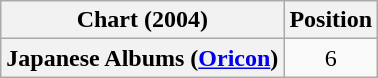<table class="wikitable plainrowheaders" style="text-align:center">
<tr>
<th scope="col">Chart (2004)</th>
<th scope="col">Position</th>
</tr>
<tr>
<th scope="row">Japanese Albums (<a href='#'>Oricon</a>)</th>
<td>6</td>
</tr>
</table>
